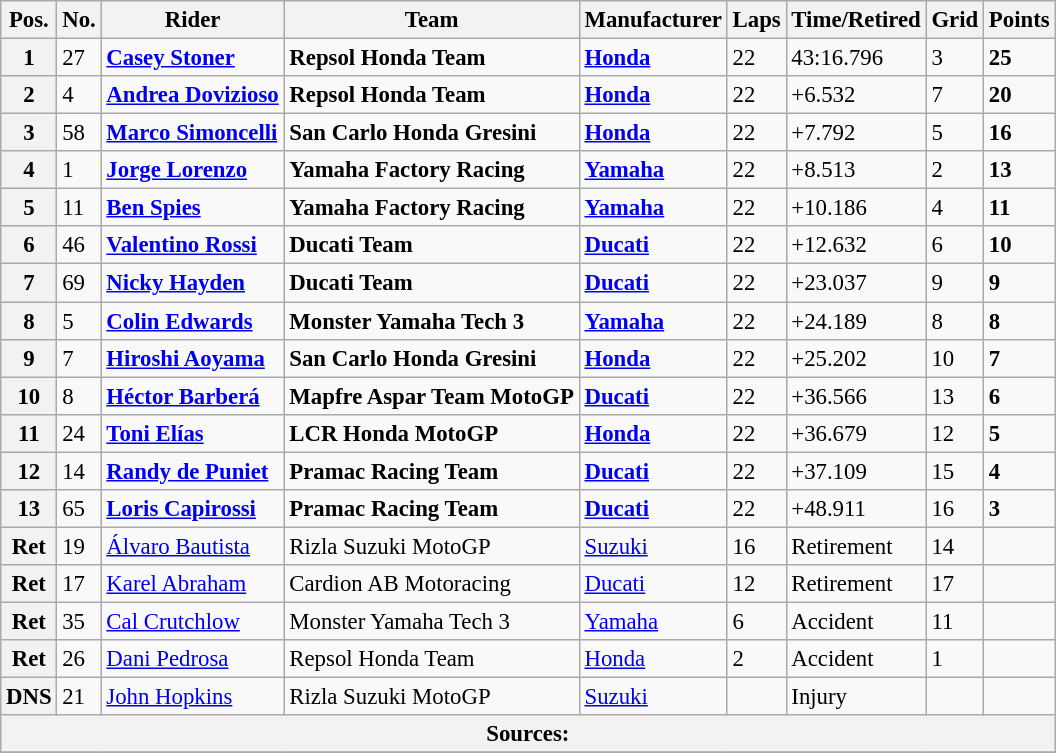<table class="wikitable" style="font-size: 95%;">
<tr>
<th>Pos.</th>
<th>No.</th>
<th>Rider</th>
<th>Team</th>
<th>Manufacturer</th>
<th>Laps</th>
<th>Time/Retired</th>
<th>Grid</th>
<th>Points</th>
</tr>
<tr>
<th>1</th>
<td>27</td>
<td> <strong><a href='#'>Casey Stoner</a></strong></td>
<td><strong>Repsol Honda Team</strong></td>
<td><strong><a href='#'>Honda</a></strong></td>
<td>22</td>
<td>43:16.796</td>
<td>3</td>
<td><strong>25</strong></td>
</tr>
<tr>
<th>2</th>
<td>4</td>
<td> <strong><a href='#'>Andrea Dovizioso</a></strong></td>
<td><strong>Repsol Honda Team</strong></td>
<td><strong><a href='#'>Honda</a></strong></td>
<td>22</td>
<td>+6.532</td>
<td>7</td>
<td><strong>20</strong></td>
</tr>
<tr>
<th>3</th>
<td>58</td>
<td> <strong><a href='#'>Marco Simoncelli</a></strong></td>
<td><strong>San Carlo Honda Gresini</strong></td>
<td><strong><a href='#'>Honda</a></strong></td>
<td>22</td>
<td>+7.792</td>
<td>5</td>
<td><strong>16</strong></td>
</tr>
<tr>
<th>4</th>
<td>1</td>
<td> <strong><a href='#'>Jorge Lorenzo</a></strong></td>
<td><strong>Yamaha Factory Racing</strong></td>
<td><strong><a href='#'>Yamaha</a></strong></td>
<td>22</td>
<td>+8.513</td>
<td>2</td>
<td><strong>13</strong></td>
</tr>
<tr>
<th>5</th>
<td>11</td>
<td> <strong><a href='#'>Ben Spies</a></strong></td>
<td><strong>Yamaha Factory Racing</strong></td>
<td><strong><a href='#'>Yamaha</a></strong></td>
<td>22</td>
<td>+10.186</td>
<td>4</td>
<td><strong>11</strong></td>
</tr>
<tr>
<th>6</th>
<td>46</td>
<td> <strong><a href='#'>Valentino Rossi</a></strong></td>
<td><strong>Ducati Team</strong></td>
<td><strong><a href='#'>Ducati</a></strong></td>
<td>22</td>
<td>+12.632</td>
<td>6</td>
<td><strong>10</strong></td>
</tr>
<tr>
<th>7</th>
<td>69</td>
<td> <strong><a href='#'>Nicky Hayden</a></strong></td>
<td><strong>Ducati Team</strong></td>
<td><strong><a href='#'>Ducati</a></strong></td>
<td>22</td>
<td>+23.037</td>
<td>9</td>
<td><strong>9</strong></td>
</tr>
<tr>
<th>8</th>
<td>5</td>
<td> <strong><a href='#'>Colin Edwards</a></strong></td>
<td><strong>Monster Yamaha Tech 3</strong></td>
<td><strong><a href='#'>Yamaha</a></strong></td>
<td>22</td>
<td>+24.189</td>
<td>8</td>
<td><strong>8</strong></td>
</tr>
<tr>
<th>9</th>
<td>7</td>
<td> <strong><a href='#'>Hiroshi Aoyama</a></strong></td>
<td><strong>San Carlo Honda Gresini</strong></td>
<td><strong><a href='#'>Honda</a></strong></td>
<td>22</td>
<td>+25.202</td>
<td>10</td>
<td><strong>7</strong></td>
</tr>
<tr>
<th>10</th>
<td>8</td>
<td> <strong><a href='#'>Héctor Barberá</a></strong></td>
<td><strong>Mapfre Aspar Team MotoGP</strong></td>
<td><strong><a href='#'>Ducati</a></strong></td>
<td>22</td>
<td>+36.566</td>
<td>13</td>
<td><strong>6</strong></td>
</tr>
<tr>
<th>11</th>
<td>24</td>
<td> <strong><a href='#'>Toni Elías</a></strong></td>
<td><strong>LCR Honda MotoGP</strong></td>
<td><strong><a href='#'>Honda</a></strong></td>
<td>22</td>
<td>+36.679</td>
<td>12</td>
<td><strong>5</strong></td>
</tr>
<tr>
<th>12</th>
<td>14</td>
<td> <strong><a href='#'>Randy de Puniet</a></strong></td>
<td><strong>Pramac Racing Team</strong></td>
<td><strong><a href='#'>Ducati</a></strong></td>
<td>22</td>
<td>+37.109</td>
<td>15</td>
<td><strong>4</strong></td>
</tr>
<tr>
<th>13</th>
<td>65</td>
<td> <strong><a href='#'>Loris Capirossi</a></strong></td>
<td><strong>Pramac Racing Team</strong></td>
<td><strong><a href='#'>Ducati</a></strong></td>
<td>22</td>
<td>+48.911</td>
<td>16</td>
<td><strong>3</strong></td>
</tr>
<tr>
<th>Ret</th>
<td>19</td>
<td> <a href='#'>Álvaro Bautista</a></td>
<td>Rizla Suzuki MotoGP</td>
<td><a href='#'>Suzuki</a></td>
<td>16</td>
<td>Retirement</td>
<td>14</td>
<td></td>
</tr>
<tr>
<th>Ret</th>
<td>17</td>
<td> <a href='#'>Karel Abraham</a></td>
<td>Cardion AB Motoracing</td>
<td><a href='#'>Ducati</a></td>
<td>12</td>
<td>Retirement</td>
<td>17</td>
<td></td>
</tr>
<tr>
<th>Ret</th>
<td>35</td>
<td> <a href='#'>Cal Crutchlow</a></td>
<td>Monster Yamaha Tech 3</td>
<td><a href='#'>Yamaha</a></td>
<td>6</td>
<td>Accident</td>
<td>11</td>
<td></td>
</tr>
<tr>
<th>Ret</th>
<td>26</td>
<td> <a href='#'>Dani Pedrosa</a></td>
<td>Repsol Honda Team</td>
<td><a href='#'>Honda</a></td>
<td>2</td>
<td>Accident</td>
<td>1</td>
<td></td>
</tr>
<tr>
<th>DNS</th>
<td>21</td>
<td> <a href='#'>John Hopkins</a></td>
<td>Rizla Suzuki MotoGP</td>
<td><a href='#'>Suzuki</a></td>
<td></td>
<td>Injury</td>
<td></td>
<td></td>
</tr>
<tr>
<th colspan=9>Sources: </th>
</tr>
<tr>
</tr>
</table>
